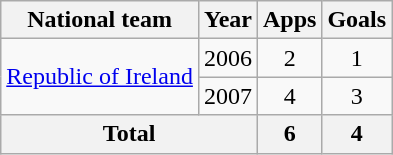<table class="wikitable" style="text-align:center">
<tr>
<th>National team</th>
<th>Year</th>
<th>Apps</th>
<th>Goals</th>
</tr>
<tr>
<td rowspan="2"><a href='#'>Republic of Ireland</a></td>
<td>2006</td>
<td>2</td>
<td>1</td>
</tr>
<tr>
<td>2007</td>
<td>4</td>
<td>3</td>
</tr>
<tr>
<th colspan="2">Total</th>
<th>6</th>
<th>4</th>
</tr>
</table>
